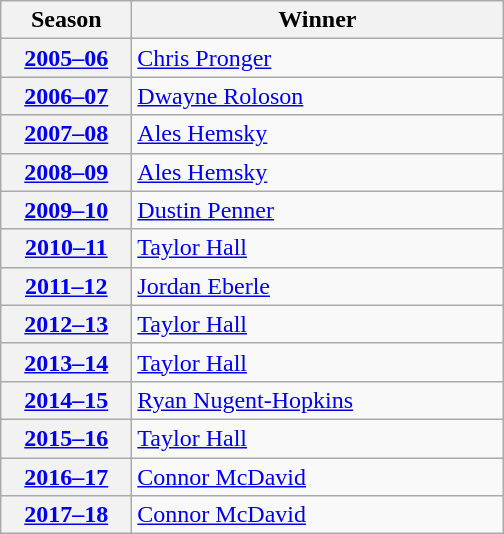<table class="wikitable">
<tr>
<th scope="col" style="width:5em">Season</th>
<th scope="col" style="width:15em">Winner</th>
</tr>
<tr>
<th scope="row"><a href='#'>2005–06</a></th>
<td><a href='#'>Chris Pronger</a></td>
</tr>
<tr>
<th scope="row"><a href='#'>2006–07</a></th>
<td><a href='#'>Dwayne Roloson</a></td>
</tr>
<tr>
<th scope="row"><a href='#'>2007–08</a></th>
<td><a href='#'>Ales Hemsky</a></td>
</tr>
<tr>
<th scope="row"><a href='#'>2008–09</a></th>
<td><a href='#'>Ales Hemsky</a></td>
</tr>
<tr>
<th scope="row"><a href='#'>2009–10</a></th>
<td><a href='#'>Dustin Penner</a></td>
</tr>
<tr>
<th scope="row"><a href='#'>2010–11</a></th>
<td><a href='#'>Taylor Hall</a></td>
</tr>
<tr>
<th scope="row"><a href='#'>2011–12</a></th>
<td><a href='#'>Jordan Eberle</a></td>
</tr>
<tr>
<th scope="row"><a href='#'>2012–13</a></th>
<td><a href='#'>Taylor Hall</a></td>
</tr>
<tr>
<th scope="row"><a href='#'>2013–14</a></th>
<td><a href='#'>Taylor Hall</a></td>
</tr>
<tr>
<th scope="row"><a href='#'>2014–15</a></th>
<td><a href='#'>Ryan Nugent-Hopkins</a></td>
</tr>
<tr>
<th scope="row"><a href='#'>2015–16</a></th>
<td><a href='#'>Taylor Hall</a></td>
</tr>
<tr>
<th scope="row"><a href='#'>2016–17</a></th>
<td><a href='#'>Connor McDavid</a></td>
</tr>
<tr>
<th scope="row"><a href='#'>2017–18</a></th>
<td><a href='#'>Connor McDavid</a></td>
</tr>
</table>
